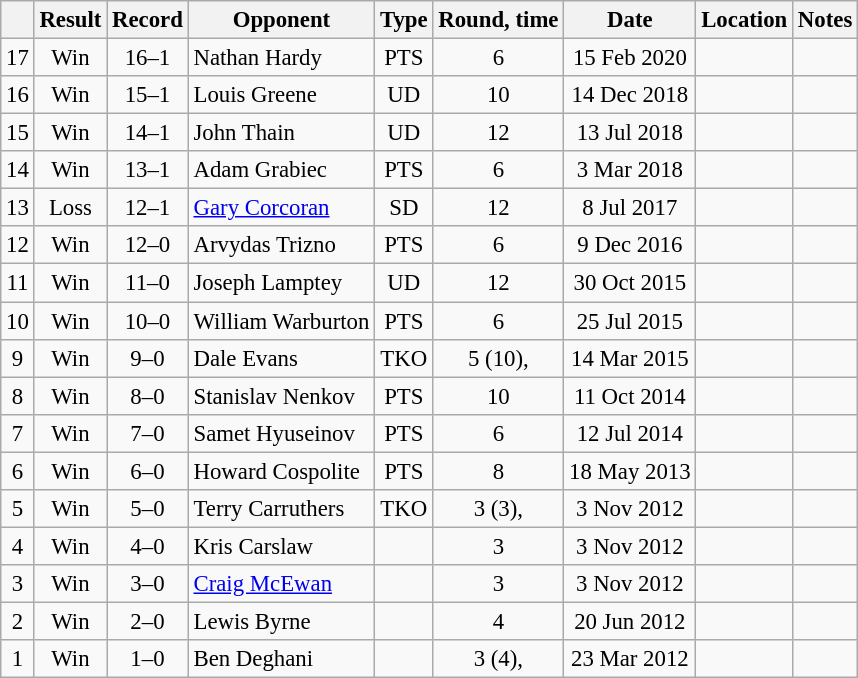<table class="wikitable" style="text-align:center; font-size:95%">
<tr>
<th></th>
<th>Result</th>
<th>Record</th>
<th>Opponent</th>
<th>Type</th>
<th>Round, time</th>
<th>Date</th>
<th>Location</th>
<th>Notes</th>
</tr>
<tr>
<td>17</td>
<td>Win</td>
<td>16–1</td>
<td style="text-align:left;">Nathan Hardy</td>
<td>PTS</td>
<td>6</td>
<td>15 Feb 2020</td>
<td style="text-align:left;"></td>
<td></td>
</tr>
<tr>
<td>16</td>
<td>Win</td>
<td>15–1</td>
<td style="text-align:left;">Louis Greene</td>
<td>UD</td>
<td>10</td>
<td>14 Dec 2018</td>
<td style="text-align:left;"></td>
<td style="text-align:left;"></td>
</tr>
<tr>
<td>15</td>
<td>Win</td>
<td>14–1</td>
<td style="text-align:left;">John Thain</td>
<td>UD</td>
<td>12</td>
<td>13 Jul 2018</td>
<td style="text-align:left;"></td>
<td style="text-align:left;"></td>
</tr>
<tr>
<td>14</td>
<td>Win</td>
<td>13–1</td>
<td style="text-align:left;">Adam Grabiec</td>
<td>PTS</td>
<td>6</td>
<td>3 Mar 2018</td>
<td style="text-align:left;"></td>
<td></td>
</tr>
<tr>
<td>13</td>
<td>Loss</td>
<td>12–1</td>
<td style="text-align:left;"><a href='#'>Gary Corcoran</a></td>
<td>SD</td>
<td>12</td>
<td>8 Jul 2017</td>
<td style="text-align:left;"></td>
<td style="text-align:left;"></td>
</tr>
<tr>
<td>12</td>
<td>Win</td>
<td>12–0</td>
<td style="text-align:left;">Arvydas Trizno</td>
<td>PTS</td>
<td>6</td>
<td>9 Dec 2016</td>
<td style="text-align:left;"></td>
<td></td>
</tr>
<tr>
<td>11</td>
<td>Win</td>
<td>11–0</td>
<td style="text-align:left;">Joseph Lamptey</td>
<td>UD</td>
<td>12</td>
<td>30 Oct 2015</td>
<td style="text-align:left;"></td>
<td style="text-align:left;"></td>
</tr>
<tr>
<td>10</td>
<td>Win</td>
<td>10–0</td>
<td style="text-align:left;">William Warburton</td>
<td>PTS</td>
<td>6</td>
<td>25 Jul 2015</td>
<td style="text-align:left;"></td>
<td></td>
</tr>
<tr>
<td>9</td>
<td>Win</td>
<td>9–0</td>
<td style="text-align:left;">Dale Evans</td>
<td>TKO</td>
<td>5 (10), </td>
<td>14 Mar 2015</td>
<td style="text-align:left;"></td>
<td></td>
</tr>
<tr>
<td>8</td>
<td>Win</td>
<td>8–0</td>
<td style="text-align:left;">Stanislav Nenkov</td>
<td>PTS</td>
<td>10</td>
<td>11 Oct 2014</td>
<td style="text-align:left;"></td>
<td style="text-align:left;"></td>
</tr>
<tr>
<td>7</td>
<td>Win</td>
<td>7–0</td>
<td style="text-align:left;">Samet Hyuseinov</td>
<td>PTS</td>
<td>6</td>
<td>12 Jul 2014</td>
<td style="text-align:left;"></td>
<td></td>
</tr>
<tr>
<td>6</td>
<td>Win</td>
<td>6–0</td>
<td style="text-align:left;">Howard Cospolite</td>
<td>PTS</td>
<td>8</td>
<td>18 May 2013</td>
<td style="text-align:left;"></td>
<td></td>
</tr>
<tr>
<td>5</td>
<td>Win</td>
<td>5–0</td>
<td style="text-align:left;">Terry Carruthers</td>
<td>TKO</td>
<td>3 (3), </td>
<td>3 Nov 2012</td>
<td style="text-align:left;"></td>
<td align=left></td>
</tr>
<tr>
<td>4</td>
<td>Win</td>
<td>4–0</td>
<td style="text-align:left;">Kris Carslaw</td>
<td></td>
<td>3</td>
<td>3 Nov 2012</td>
<td style="text-align:left;"></td>
<td align=left></td>
</tr>
<tr>
<td>3</td>
<td>Win</td>
<td>3–0</td>
<td style="text-align:left;"><a href='#'>Craig McEwan</a></td>
<td></td>
<td>3</td>
<td>3 Nov 2012</td>
<td style="text-align:left;"></td>
<td align=left></td>
</tr>
<tr>
<td>2</td>
<td>Win</td>
<td>2–0</td>
<td style="text-align:left;">Lewis Byrne</td>
<td></td>
<td>4</td>
<td>20 Jun 2012</td>
<td style="text-align:left;"></td>
<td></td>
</tr>
<tr>
<td>1</td>
<td>Win</td>
<td>1–0</td>
<td style="text-align:left;">Ben Deghani</td>
<td></td>
<td>3 (4), </td>
<td>23 Mar 2012</td>
<td style="text-align:left;"></td>
<td></td>
</tr>
</table>
